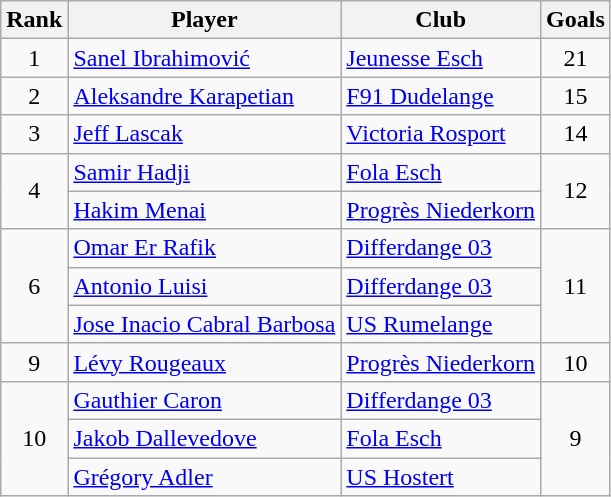<table class="wikitable" style="text-align:center">
<tr>
<th>Rank</th>
<th>Player</th>
<th>Club</th>
<th>Goals</th>
</tr>
<tr>
<td>1</td>
<td align="left"> <a href='#'>Sanel Ibrahimović</a></td>
<td align="left"><a href='#'>Jeunesse Esch</a></td>
<td>21</td>
</tr>
<tr>
<td>2</td>
<td align="left"> <a href='#'>Aleksandre Karapetian</a></td>
<td align="left"><a href='#'>F91 Dudelange</a></td>
<td>15</td>
</tr>
<tr>
<td>3</td>
<td align="left"> <a href='#'>Jeff Lascak</a></td>
<td align="left"><a href='#'>Victoria Rosport</a></td>
<td>14</td>
</tr>
<tr>
<td rowspan="2">4</td>
<td align="left"> <a href='#'>Samir Hadji</a></td>
<td align="left"><a href='#'>Fola Esch</a></td>
<td rowspan="2">12</td>
</tr>
<tr>
<td align="left"> <a href='#'>Hakim Menai</a></td>
<td align="left"><a href='#'>Progrès Niederkorn</a></td>
</tr>
<tr>
<td rowspan="3">6</td>
<td align="left"> <a href='#'>Omar Er Rafik</a></td>
<td align="left"><a href='#'>Differdange 03</a></td>
<td rowspan="3">11</td>
</tr>
<tr>
<td align="left"> <a href='#'>Antonio Luisi</a></td>
<td align="left"><a href='#'>Differdange 03</a></td>
</tr>
<tr>
<td align="left"> <a href='#'>Jose Inacio Cabral Barbosa</a></td>
<td align="left"><a href='#'>US Rumelange</a></td>
</tr>
<tr>
<td>9</td>
<td align="left"> <a href='#'>Lévy Rougeaux</a></td>
<td align="left"><a href='#'>Progrès Niederkorn</a></td>
<td>10</td>
</tr>
<tr>
<td rowspan="3">10</td>
<td align="left"> <a href='#'>Gauthier Caron</a></td>
<td align="left"><a href='#'>Differdange 03</a></td>
<td rowspan="3">9</td>
</tr>
<tr>
<td align="left"> <a href='#'>Jakob Dallevedove</a></td>
<td align="left"><a href='#'>Fola Esch</a></td>
</tr>
<tr>
<td align="left"> <a href='#'>Grégory Adler</a></td>
<td align="left"><a href='#'>US Hostert</a></td>
</tr>
</table>
